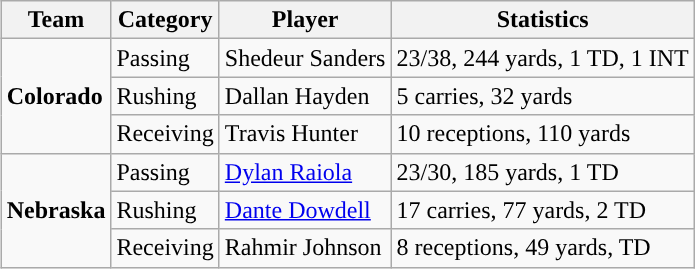<table class="wikitable" style="float: right;">
<tr>
<th>Team</th>
<th>Category</th>
<th>Player</th>
<th>Statistics</th>
</tr>
<tr>
<td rowspan=3><strong>Colorado</strong></td>
<td>Passing</td>
<td>Shedeur Sanders</td>
<td>23/38, 244 yards, 1 TD, 1 INT</td>
</tr>
<tr>
<td>Rushing</td>
<td>Dallan Hayden</td>
<td>5 carries, 32 yards</td>
</tr>
<tr>
<td>Receiving</td>
<td>Travis Hunter</td>
<td>10 receptions, 110 yards</td>
</tr>
<tr>
<td rowspan=3><strong>Nebraska</strong></td>
<td>Passing</td>
<td><a href='#'>Dylan Raiola</a></td>
<td>23/30, 185 yards, 1 TD</td>
</tr>
<tr>
<td>Rushing</td>
<td><a href='#'>Dante Dowdell</a></td>
<td>17 carries, 77 yards, 2 TD</td>
</tr>
<tr>
<td>Receiving</td>
<td>Rahmir Johnson</td>
<td>8 receptions, 49 yards, TD</td>
</tr>
</table>
